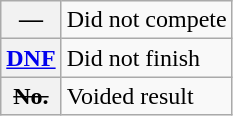<table class="wikitable">
<tr>
<th scope="row">—</th>
<td>Did not compete</td>
</tr>
<tr>
<th scope="row"><a href='#'>DNF</a></th>
<td>Did not finish</td>
</tr>
<tr>
<th scope="row"><del>No.</del></th>
<td>Voided result</td>
</tr>
</table>
